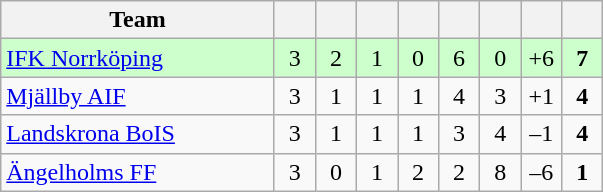<table class="wikitable" style="text-align: center;">
<tr>
<th width="175">Team</th>
<th width="20"></th>
<th width="20"></th>
<th width="20"></th>
<th width="20"></th>
<th width="20"></th>
<th width="20"></th>
<th width="20"></th>
<th width="20"></th>
</tr>
<tr bgcolor="#ccffcc">
<td align=left><a href='#'>IFK Norrköping</a></td>
<td>3</td>
<td>2</td>
<td>1</td>
<td>0</td>
<td>6</td>
<td>0</td>
<td>+6</td>
<td><strong>7</strong></td>
</tr>
<tr>
<td align=left><a href='#'>Mjällby AIF</a></td>
<td>3</td>
<td>1</td>
<td>1</td>
<td>1</td>
<td>4</td>
<td>3</td>
<td>+1</td>
<td><strong>4</strong></td>
</tr>
<tr>
<td align=left><a href='#'>Landskrona BoIS</a></td>
<td>3</td>
<td>1</td>
<td>1</td>
<td>1</td>
<td>3</td>
<td>4</td>
<td>–1</td>
<td><strong>4</strong></td>
</tr>
<tr>
<td align=left><a href='#'>Ängelholms FF</a></td>
<td>3</td>
<td>0</td>
<td>1</td>
<td>2</td>
<td>2</td>
<td>8</td>
<td>–6</td>
<td><strong>1</strong></td>
</tr>
</table>
